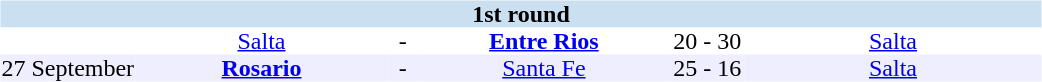<table table width=700>
<tr>
<td width=700 valign="top"><br><table border=0 cellspacing=0 cellpadding=0 style="font-size: 100%; border-collapse: collapse;" width=100%>
<tr bgcolor="#CADFF0">
<td style="font-size:100%"; align="center" colspan="6"><strong>1st round</strong></td>
</tr>
<tr align=center bgcolor=#FFFFFF>
<td width=90></td>
<td width=170><a href='#'>Salta</a></td>
<td width=20>-</td>
<td width=170><strong><a href='#'>Entre Rios</a></strong></td>
<td width=50>20 - 30</td>
<td width=200><a href='#'>Salta</a></td>
</tr>
<tr align=center bgcolor=#EEEEFF>
<td width=90>27 September</td>
<td width=170><strong><a href='#'>Rosario</a></strong></td>
<td width=20>-</td>
<td width=170><a href='#'>Santa Fe</a></td>
<td width=50>25 - 16</td>
<td width=200><a href='#'>Salta</a></td>
</tr>
</table>
</td>
</tr>
</table>
